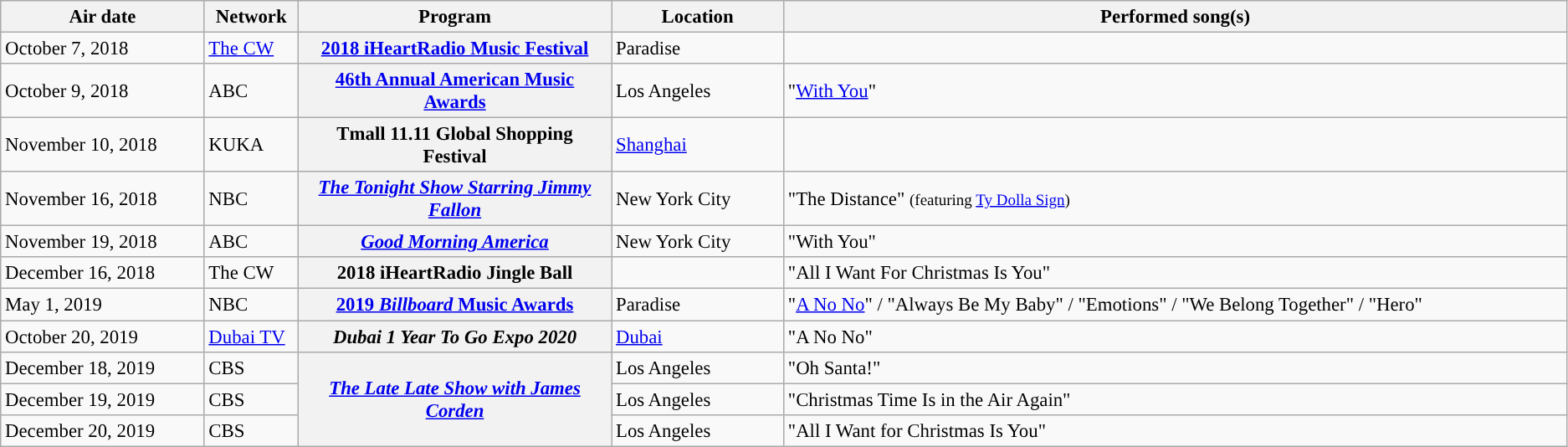<table class="wikitable sortable plainrowheaders" style="font-size:95%;">
<tr>
<th style="width:13%;">Air date</th>
<th style="width:6%;">Network</th>
<th style="width:20%;">Program</th>
<th style="width:11%;">Location</th>
<th style="width:51%;">Performed song(s)</th>
</tr>
<tr>
<td>October 7, 2018</td>
<td><a href='#'>The CW</a></td>
<th scope="row"><a href='#'>2018 iHeartRadio Music Festival</a></th>
<td>Paradise</td>
<td></td>
</tr>
<tr>
<td>October 9, 2018</td>
<td>ABC</td>
<th scope="row"><a href='#'>46th Annual American Music Awards</a></th>
<td>Los Angeles</td>
<td>"<a href='#'>With You</a>"</td>
</tr>
<tr>
<td>November 10, 2018</td>
<td>KUKA</td>
<th scope="row">Tmall 11.11 Global Shopping Festival</th>
<td><a href='#'>Shanghai</a></td>
<td></td>
</tr>
<tr>
<td>November 16, 2018</td>
<td>NBC</td>
<th scope="row"><em><a href='#'>The Tonight Show Starring Jimmy Fallon</a></em></th>
<td>New York City</td>
<td>"The Distance" <small>(featuring <a href='#'>Ty Dolla Sign</a>)</small></td>
</tr>
<tr>
<td>November 19, 2018</td>
<td>ABC</td>
<th scope="row"><em><a href='#'>Good Morning America</a></em></th>
<td>New York City</td>
<td>"With You"</td>
</tr>
<tr>
<td>December 16, 2018</td>
<td>The CW</td>
<th scope="row">2018 iHeartRadio Jingle Ball</th>
<td></td>
<td>"All I Want For Christmas Is You"</td>
</tr>
<tr>
<td>May 1, 2019</td>
<td>NBC</td>
<th scope="row"><a href='#'>2019 <em>Billboard</em> Music Awards</a></th>
<td>Paradise</td>
<td>"<a href='#'>A No No</a>" / "Always Be My Baby" / "Emotions" / "We Belong Together" / "Hero"</td>
</tr>
<tr>
<td>October 20, 2019</td>
<td><a href='#'>Dubai TV</a></td>
<th scope="row"><em>Dubai 1 Year To Go Expo 2020</em></th>
<td><a href='#'>Dubai</a></td>
<td>"A No No"</td>
</tr>
<tr>
<td>December 18, 2019</td>
<td>CBS</td>
<th scope="row" rowspan="3"><em><a href='#'>The Late Late Show with James Corden</a></em></th>
<td>Los Angeles</td>
<td>"Oh Santa!"</td>
</tr>
<tr>
<td>December 19, 2019</td>
<td>CBS</td>
<td>Los Angeles</td>
<td>"Christmas Time Is in the Air Again"</td>
</tr>
<tr>
<td>December 20, 2019</td>
<td>CBS</td>
<td>Los Angeles</td>
<td>"All I Want for Christmas Is You"</td>
</tr>
</table>
